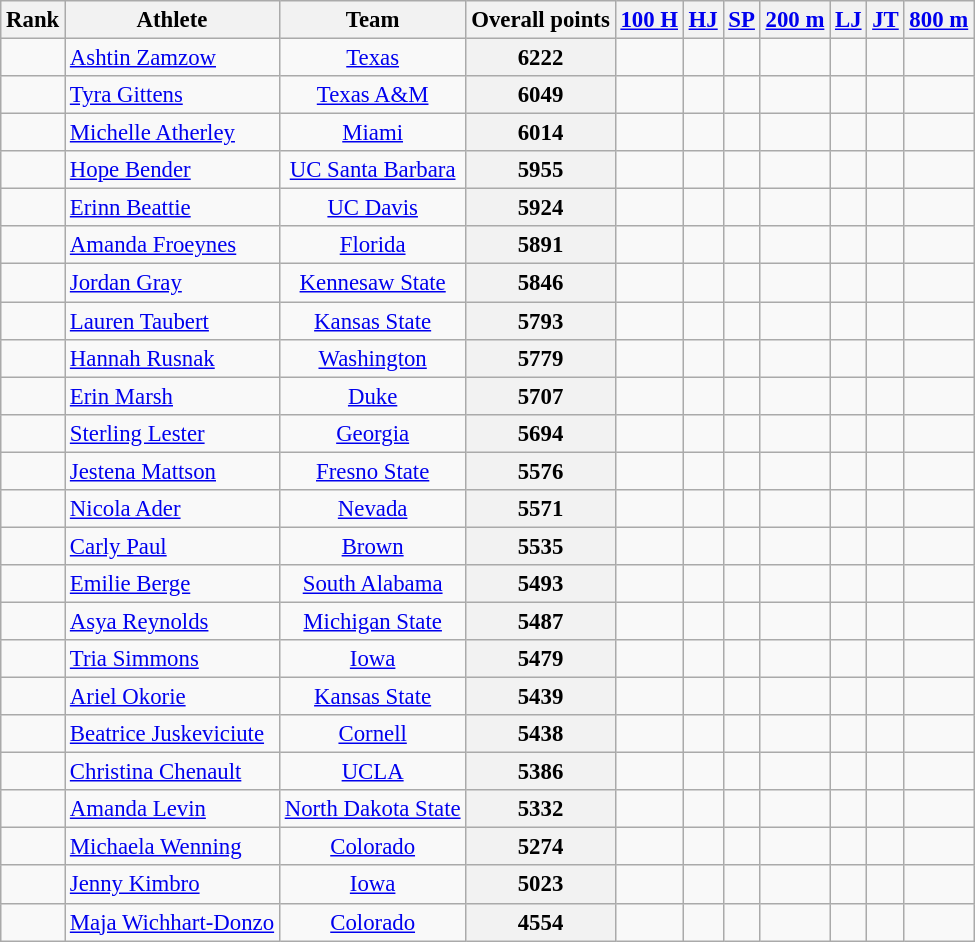<table class="wikitable sortable" style="font-size:95%; text-align:center;">
<tr>
<th>Rank</th>
<th>Athlete</th>
<th>Team</th>
<th>Overall points</th>
<th><a href='#'>100 H</a></th>
<th><a href='#'>HJ</a></th>
<th><a href='#'>SP</a></th>
<th><a href='#'>200 m</a></th>
<th><a href='#'>LJ</a></th>
<th><a href='#'>JT</a></th>
<th><a href='#'>800 m</a></th>
</tr>
<tr>
<td></td>
<td align=left> <a href='#'>Ashtin Zamzow</a></td>
<td><a href='#'>Texas</a></td>
<th>6222</th>
<td></td>
<td></td>
<td></td>
<td></td>
<td></td>
<td></td>
<td></td>
</tr>
<tr>
<td></td>
<td align=left> <a href='#'>Tyra Gittens</a></td>
<td><a href='#'>Texas A&M</a></td>
<th>6049</th>
<td></td>
<td></td>
<td></td>
<td></td>
<td></td>
<td></td>
<td></td>
</tr>
<tr>
<td></td>
<td align=left> <a href='#'>Michelle Atherley</a></td>
<td><a href='#'>Miami</a></td>
<th>6014</th>
<td></td>
<td></td>
<td></td>
<td></td>
<td></td>
<td></td>
<td></td>
</tr>
<tr>
<td></td>
<td align=left> <a href='#'>Hope Bender</a></td>
<td><a href='#'>UC Santa Barbara</a></td>
<th>5955</th>
<td></td>
<td></td>
<td></td>
<td></td>
<td></td>
<td></td>
<td></td>
</tr>
<tr>
<td></td>
<td align=left> <a href='#'>Erinn Beattie</a></td>
<td><a href='#'>UC Davis</a></td>
<th>5924</th>
<td></td>
<td></td>
<td></td>
<td></td>
<td></td>
<td></td>
<td></td>
</tr>
<tr>
<td></td>
<td align=left> <a href='#'>Amanda Froeynes</a></td>
<td><a href='#'>Florida</a></td>
<th>5891</th>
<td></td>
<td></td>
<td></td>
<td></td>
<td></td>
<td></td>
<td></td>
</tr>
<tr>
<td></td>
<td align=left> <a href='#'>Jordan Gray</a></td>
<td><a href='#'>Kennesaw State</a></td>
<th>5846</th>
<td></td>
<td></td>
<td></td>
<td></td>
<td></td>
<td></td>
<td></td>
</tr>
<tr>
<td></td>
<td align=left> <a href='#'>Lauren Taubert</a></td>
<td><a href='#'>Kansas State</a></td>
<th>5793</th>
<td></td>
<td></td>
<td></td>
<td></td>
<td></td>
<td></td>
<td></td>
</tr>
<tr>
<td></td>
<td align=left> <a href='#'>Hannah Rusnak</a></td>
<td><a href='#'>Washington</a></td>
<th>5779</th>
<td></td>
<td></td>
<td></td>
<td></td>
<td></td>
<td></td>
<td></td>
</tr>
<tr>
<td></td>
<td align=left> <a href='#'>Erin Marsh</a></td>
<td><a href='#'>Duke</a></td>
<th>5707</th>
<td></td>
<td></td>
<td></td>
<td></td>
<td></td>
<td></td>
<td></td>
</tr>
<tr>
<td></td>
<td align=left> <a href='#'>Sterling Lester</a></td>
<td><a href='#'>Georgia</a></td>
<th>5694</th>
<td></td>
<td></td>
<td></td>
<td></td>
<td></td>
<td></td>
<td></td>
</tr>
<tr>
<td></td>
<td align=left> <a href='#'>Jestena Mattson</a></td>
<td><a href='#'>Fresno State</a></td>
<th>5576</th>
<td></td>
<td></td>
<td></td>
<td></td>
<td></td>
<td></td>
<td></td>
</tr>
<tr>
<td></td>
<td align=left> <a href='#'>Nicola Ader</a></td>
<td><a href='#'>Nevada</a></td>
<th>5571</th>
<td></td>
<td></td>
<td></td>
<td></td>
<td></td>
<td></td>
<td></td>
</tr>
<tr>
<td></td>
<td align=left> <a href='#'>Carly Paul</a></td>
<td><a href='#'>Brown</a></td>
<th>5535</th>
<td></td>
<td></td>
<td></td>
<td></td>
<td></td>
<td></td>
<td></td>
</tr>
<tr>
<td></td>
<td align=left> <a href='#'>Emilie Berge</a></td>
<td><a href='#'>South Alabama</a></td>
<th>5493</th>
<td></td>
<td></td>
<td></td>
<td></td>
<td></td>
<td></td>
<td></td>
</tr>
<tr>
<td></td>
<td align=left> <a href='#'>Asya Reynolds</a></td>
<td><a href='#'>Michigan State</a></td>
<th>5487</th>
<td></td>
<td></td>
<td></td>
<td></td>
<td></td>
<td></td>
<td></td>
</tr>
<tr>
<td></td>
<td align=left> <a href='#'>Tria Simmons</a></td>
<td><a href='#'>Iowa</a></td>
<th>5479</th>
<td></td>
<td></td>
<td></td>
<td></td>
<td></td>
<td></td>
<td></td>
</tr>
<tr>
<td></td>
<td align=left> <a href='#'>Ariel Okorie</a></td>
<td><a href='#'>Kansas State</a></td>
<th>5439</th>
<td></td>
<td></td>
<td></td>
<td></td>
<td></td>
<td></td>
<td></td>
</tr>
<tr>
<td></td>
<td align=left> <a href='#'>Beatrice Juskeviciute</a></td>
<td><a href='#'>Cornell</a></td>
<th>5438</th>
<td></td>
<td></td>
<td></td>
<td></td>
<td></td>
<td></td>
<td></td>
</tr>
<tr>
<td></td>
<td align=left> <a href='#'>Christina Chenault</a></td>
<td><a href='#'>UCLA</a></td>
<th>5386</th>
<td></td>
<td></td>
<td></td>
<td></td>
<td></td>
<td></td>
<td></td>
</tr>
<tr>
<td></td>
<td align=left> <a href='#'>Amanda Levin</a></td>
<td><a href='#'>North Dakota State</a></td>
<th>5332</th>
<td></td>
<td></td>
<td></td>
<td></td>
<td></td>
<td></td>
<td></td>
</tr>
<tr>
<td></td>
<td align=left> <a href='#'>Michaela Wenning</a></td>
<td><a href='#'>Colorado</a></td>
<th>5274</th>
<td></td>
<td></td>
<td></td>
<td></td>
<td></td>
<td></td>
<td></td>
</tr>
<tr>
<td></td>
<td align=left> <a href='#'>Jenny Kimbro</a></td>
<td><a href='#'>Iowa</a></td>
<th>5023</th>
<td></td>
<td></td>
<td></td>
<td></td>
<td></td>
<td></td>
<td></td>
</tr>
<tr>
<td></td>
<td align=left> <a href='#'>Maja Wichhart-Donzo</a></td>
<td><a href='#'>Colorado</a></td>
<th>4554</th>
<td></td>
<td></td>
<td></td>
<td></td>
<td></td>
<td></td>
<td></td>
</tr>
</table>
